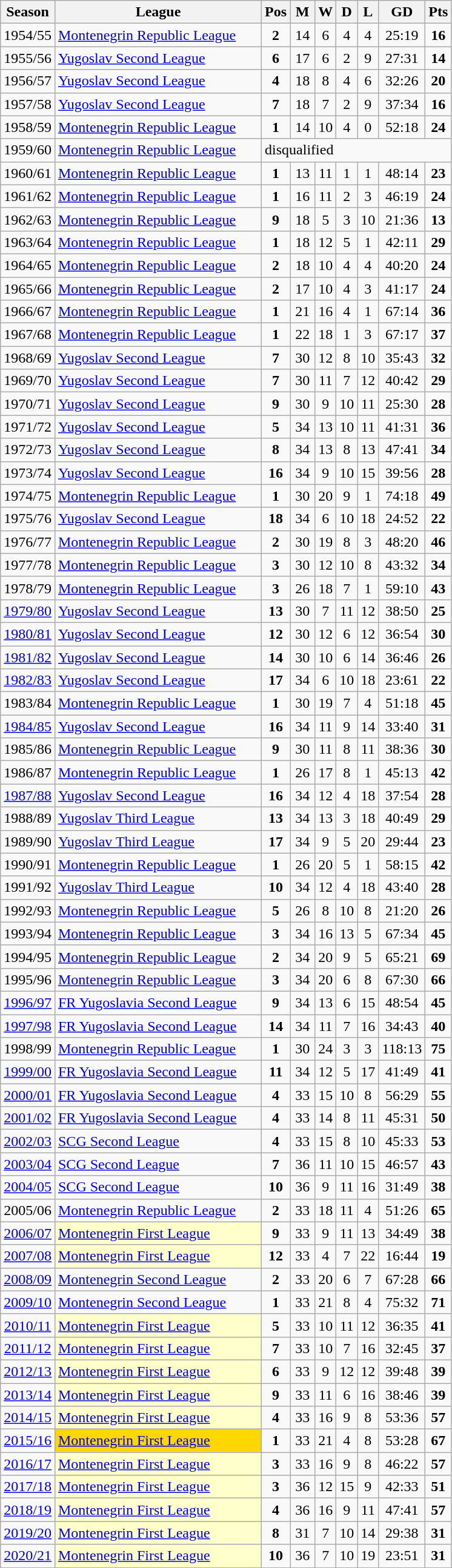<table class="wikitable" style="text-align:center;">
<tr>
<th width="50">Season</th>
<th width="220">League</th>
<th width="20">Pos</th>
<th width="20">M</th>
<th width="10">W</th>
<th width="10">D</th>
<th width="10">L</th>
<th width="20">GD</th>
<th width="10">Pts</th>
</tr>
<tr>
<td>1954/55</td>
<td style="text-align:left;"><a href='#'>Montenegrin Republic League</a></td>
<td><strong>2</strong></td>
<td>14</td>
<td>6</td>
<td>4</td>
<td>4</td>
<td>25:19</td>
<td><strong>16</strong></td>
</tr>
<tr>
<td>1955/56</td>
<td style="text-align:left;"><a href='#'>Yugoslav Second League</a></td>
<td><strong>6</strong></td>
<td>17</td>
<td>6</td>
<td>2</td>
<td>9</td>
<td>27:31</td>
<td><strong>14</strong></td>
</tr>
<tr>
<td>1956/57</td>
<td style="text-align:left;"><a href='#'>Yugoslav Second League</a></td>
<td><strong>4</strong></td>
<td>18</td>
<td>8</td>
<td>4</td>
<td>6</td>
<td>32:26</td>
<td><strong>20</strong></td>
</tr>
<tr>
<td>1957/58</td>
<td style="text-align:left;"><a href='#'>Yugoslav Second League</a></td>
<td><strong>7</strong></td>
<td>18</td>
<td>7</td>
<td>2</td>
<td>9</td>
<td>37:34</td>
<td><strong>16</strong></td>
</tr>
<tr>
<td>1958/59</td>
<td style="text-align:left;"><a href='#'>Montenegrin Republic League</a></td>
<td><strong>1</strong></td>
<td>14</td>
<td>10</td>
<td>4</td>
<td>0</td>
<td>52:18</td>
<td><strong>24</strong></td>
</tr>
<tr>
<td>1959/60</td>
<td style="text-align:left;"><a href='#'>Montenegrin Republic League</a></td>
<td colspan="7" style="text-align:left;">disqualified</td>
</tr>
<tr>
<td>1960/61</td>
<td style="text-align:left;"><a href='#'>Montenegrin Republic League</a></td>
<td><strong>1</strong></td>
<td>13</td>
<td>11</td>
<td>1</td>
<td>1</td>
<td>48:14</td>
<td><strong>23</strong></td>
</tr>
<tr>
<td>1961/62</td>
<td style="text-align:left;"><a href='#'>Montenegrin Republic League</a></td>
<td><strong>1</strong></td>
<td>16</td>
<td>11</td>
<td>2</td>
<td>3</td>
<td>46:19</td>
<td><strong>24</strong></td>
</tr>
<tr>
<td>1962/63</td>
<td style="text-align:left;"><a href='#'>Montenegrin Republic League</a></td>
<td><strong>9</strong></td>
<td>18</td>
<td>5</td>
<td>3</td>
<td>10</td>
<td>21:36</td>
<td><strong>13</strong></td>
</tr>
<tr>
<td>1963/64</td>
<td style="text-align:left;"><a href='#'>Montenegrin Republic League</a></td>
<td><strong>1</strong></td>
<td>18</td>
<td>12</td>
<td>5</td>
<td>1</td>
<td>42:11</td>
<td><strong>29</strong></td>
</tr>
<tr>
<td>1964/65</td>
<td style="text-align:left;"><a href='#'>Montenegrin Republic League</a></td>
<td><strong>2</strong></td>
<td>18</td>
<td>10</td>
<td>4</td>
<td>4</td>
<td>40:20</td>
<td><strong>24</strong></td>
</tr>
<tr>
<td>1965/66</td>
<td style="text-align:left;"><a href='#'>Montenegrin Republic League</a></td>
<td><strong>2</strong></td>
<td>17</td>
<td>10</td>
<td>4</td>
<td>3</td>
<td>41:17</td>
<td><strong>24</strong></td>
</tr>
<tr>
<td>1966/67</td>
<td style="text-align:left;"><a href='#'>Montenegrin Republic League</a></td>
<td><strong>1</strong></td>
<td>21</td>
<td>16</td>
<td>4</td>
<td>1</td>
<td>67:14</td>
<td><strong>36</strong></td>
</tr>
<tr>
<td>1967/68</td>
<td style="text-align:left;"><a href='#'>Montenegrin Republic League</a></td>
<td><strong>1</strong></td>
<td>22</td>
<td>18</td>
<td>1</td>
<td>3</td>
<td>67:17</td>
<td><strong>37</strong></td>
</tr>
<tr>
<td>1968/69</td>
<td style="text-align:left;"><a href='#'>Yugoslav Second League</a></td>
<td><strong>7</strong></td>
<td>30</td>
<td>12</td>
<td>8</td>
<td>10</td>
<td>35:43</td>
<td><strong>32</strong></td>
</tr>
<tr>
<td>1969/70</td>
<td style="text-align:left;"><a href='#'>Yugoslav Second League</a></td>
<td><strong>7</strong></td>
<td>30</td>
<td>11</td>
<td>7</td>
<td>12</td>
<td>40:42</td>
<td><strong>29</strong></td>
</tr>
<tr>
<td>1970/71</td>
<td style="text-align:left;"><a href='#'>Yugoslav Second League</a></td>
<td><strong>9</strong></td>
<td>30</td>
<td>9</td>
<td>10</td>
<td>11</td>
<td>25:30</td>
<td><strong>28</strong></td>
</tr>
<tr>
<td>1971/72</td>
<td style="text-align:left;"><a href='#'>Yugoslav Second League</a></td>
<td><strong>5</strong></td>
<td>34</td>
<td>13</td>
<td>10</td>
<td>11</td>
<td>41:31</td>
<td><strong>36</strong></td>
</tr>
<tr>
<td>1972/73</td>
<td style="text-align:left;"><a href='#'>Yugoslav Second League</a></td>
<td><strong>8</strong></td>
<td>34</td>
<td>13</td>
<td>8</td>
<td>13</td>
<td>47:41</td>
<td><strong>34</strong></td>
</tr>
<tr>
<td>1973/74</td>
<td style="text-align:left;"><a href='#'>Yugoslav Second League</a></td>
<td><strong>16</strong></td>
<td>34</td>
<td>9</td>
<td>10</td>
<td>15</td>
<td>39:56</td>
<td><strong>28</strong></td>
</tr>
<tr>
<td>1974/75</td>
<td style="text-align:left;"><a href='#'>Montenegrin Republic League</a></td>
<td><strong>1</strong></td>
<td>30</td>
<td>20</td>
<td>9</td>
<td>1</td>
<td>74:18</td>
<td><strong>49</strong></td>
</tr>
<tr>
<td>1975/76</td>
<td style="text-align:left;"><a href='#'>Yugoslav Second League</a></td>
<td><strong>18</strong></td>
<td>34</td>
<td>6</td>
<td>10</td>
<td>18</td>
<td>24:52</td>
<td><strong>22</strong></td>
</tr>
<tr>
<td>1976/77</td>
<td style="text-align:left;"><a href='#'>Montenegrin Republic League</a></td>
<td><strong>2</strong></td>
<td>30</td>
<td>19</td>
<td>8</td>
<td>3</td>
<td>48:20</td>
<td><strong>46</strong></td>
</tr>
<tr>
<td>1977/78</td>
<td style="text-align:left;"><a href='#'>Montenegrin Republic League</a></td>
<td><strong>3</strong></td>
<td>30</td>
<td>12</td>
<td>10</td>
<td>8</td>
<td>43:32</td>
<td><strong>34</strong></td>
</tr>
<tr>
<td>1978/79</td>
<td style="text-align:left;"><a href='#'>Montenegrin Republic League</a></td>
<td><strong>3</strong></td>
<td>26</td>
<td>18</td>
<td>7</td>
<td>1</td>
<td>59:10</td>
<td><strong>43</strong></td>
</tr>
<tr>
<td><a href='#'>1979/80</a></td>
<td style="text-align:left;"><a href='#'>Yugoslav Second League</a></td>
<td><strong>13</strong></td>
<td>30</td>
<td>7</td>
<td>11</td>
<td>12</td>
<td>38:50</td>
<td><strong>25</strong></td>
</tr>
<tr>
<td><a href='#'>1980/81</a></td>
<td style="text-align:left;"><a href='#'>Yugoslav Second League</a></td>
<td><strong>12</strong></td>
<td>30</td>
<td>12</td>
<td>6</td>
<td>12</td>
<td>36:54</td>
<td><strong>30</strong></td>
</tr>
<tr>
<td><a href='#'>1981/82</a></td>
<td style="text-align:left;"><a href='#'>Yugoslav Second League</a></td>
<td><strong>14</strong></td>
<td>30</td>
<td>10</td>
<td>6</td>
<td>14</td>
<td>36:46</td>
<td><strong>26</strong></td>
</tr>
<tr>
<td><a href='#'>1982/83</a></td>
<td style="text-align:left;"><a href='#'>Yugoslav Second League</a></td>
<td><strong>17</strong></td>
<td>34</td>
<td>6</td>
<td>10</td>
<td>18</td>
<td>23:61</td>
<td><strong>22</strong></td>
</tr>
<tr>
<td>1983/84</td>
<td style="text-align:left;"><a href='#'>Montenegrin Republic League</a></td>
<td><strong>1</strong></td>
<td>30</td>
<td>19</td>
<td>7</td>
<td>4</td>
<td>51:18</td>
<td><strong>45</strong></td>
</tr>
<tr>
<td><a href='#'>1984/85</a></td>
<td style="text-align:left;"><a href='#'>Yugoslav Second League</a></td>
<td><strong>16</strong></td>
<td>34</td>
<td>11</td>
<td>9</td>
<td>14</td>
<td>33:40</td>
<td><strong>31</strong></td>
</tr>
<tr>
<td>1985/86</td>
<td style="text-align:left;"><a href='#'>Montenegrin Republic League</a></td>
<td><strong>9</strong></td>
<td>30</td>
<td>11</td>
<td>8</td>
<td>11</td>
<td>38:36</td>
<td><strong>30</strong></td>
</tr>
<tr>
<td>1986/87</td>
<td style="text-align:left;"><a href='#'>Montenegrin Republic League</a></td>
<td><strong>1</strong></td>
<td>26</td>
<td>17</td>
<td>8</td>
<td>1</td>
<td>45:13</td>
<td><strong>42</strong></td>
</tr>
<tr>
<td><a href='#'>1987/88</a></td>
<td style="text-align:left;"><a href='#'>Yugoslav Second League</a></td>
<td><strong>16</strong></td>
<td>34</td>
<td>12</td>
<td>4</td>
<td>18</td>
<td>37:54</td>
<td><strong>28</strong></td>
</tr>
<tr>
<td>1988/89</td>
<td style="text-align:left;"><a href='#'>Yugoslav Third League</a></td>
<td><strong>13</strong></td>
<td>34</td>
<td>13</td>
<td>3</td>
<td>18</td>
<td>40:49</td>
<td><strong>29</strong></td>
</tr>
<tr>
<td>1989/90</td>
<td style="text-align:left;"><a href='#'>Yugoslav Third League</a></td>
<td><strong>17</strong></td>
<td>34</td>
<td>9</td>
<td>5</td>
<td>20</td>
<td>29:44</td>
<td><strong>23</strong></td>
</tr>
<tr>
<td>1990/91</td>
<td style="text-align:left;"><a href='#'>Montenegrin Republic League</a></td>
<td><strong>1</strong></td>
<td>26</td>
<td>20</td>
<td>5</td>
<td>1</td>
<td>58:15</td>
<td><strong>42</strong></td>
</tr>
<tr>
<td>1991/92</td>
<td style="text-align:left;"><a href='#'>Yugoslav Third League</a></td>
<td><strong>10</strong></td>
<td>34</td>
<td>12</td>
<td>4</td>
<td>18</td>
<td>43:40</td>
<td><strong>28</strong></td>
</tr>
<tr>
<td>1992/93</td>
<td style="text-align:left;"><a href='#'>Montenegrin Republic League</a></td>
<td><strong>5</strong></td>
<td>26</td>
<td>8</td>
<td>10</td>
<td>8</td>
<td>21:20</td>
<td><strong>26</strong></td>
</tr>
<tr>
<td>1993/94</td>
<td style="text-align:left;"><a href='#'>Montenegrin Republic League</a></td>
<td><strong>3</strong></td>
<td>34</td>
<td>16</td>
<td>13</td>
<td>5</td>
<td>67:34</td>
<td><strong>45</strong></td>
</tr>
<tr>
<td>1994/95</td>
<td style="text-align:left;"><a href='#'>Montenegrin Republic League</a></td>
<td><strong>2</strong></td>
<td>34</td>
<td>20</td>
<td>9</td>
<td>5</td>
<td>65:21</td>
<td><strong>69</strong></td>
</tr>
<tr>
<td>1995/96</td>
<td style="text-align:left;"><a href='#'>Montenegrin Republic League</a></td>
<td><strong>3</strong></td>
<td>34</td>
<td>20</td>
<td>6</td>
<td>8</td>
<td>67:30</td>
<td><strong>66</strong></td>
</tr>
<tr>
<td><a href='#'>1996/97</a></td>
<td style="text-align:left;"><a href='#'>FR Yugoslavia Second League</a></td>
<td><strong>9</strong></td>
<td>34</td>
<td>13</td>
<td>6</td>
<td>15</td>
<td>48:54</td>
<td><strong>45</strong></td>
</tr>
<tr>
<td><a href='#'>1997/98</a></td>
<td style="text-align:left;"><a href='#'>FR Yugoslavia Second League</a></td>
<td><strong>14</strong></td>
<td>34</td>
<td>11</td>
<td>7</td>
<td>16</td>
<td>34:43</td>
<td><strong>40</strong></td>
</tr>
<tr>
<td>1998/99</td>
<td style="text-align:left;"><a href='#'>Montenegrin Republic League</a></td>
<td><strong>1</strong></td>
<td>30</td>
<td>24</td>
<td>3</td>
<td>3</td>
<td>118:13</td>
<td><strong>75</strong></td>
</tr>
<tr>
<td><a href='#'>1999/00</a></td>
<td style="text-align:left;"><a href='#'>FR Yugoslavia Second League</a></td>
<td><strong>11</strong></td>
<td>34</td>
<td>12</td>
<td>5</td>
<td>17</td>
<td>41:49</td>
<td><strong>41</strong></td>
</tr>
<tr>
<td><a href='#'>2000/01</a></td>
<td style="text-align:left;"><a href='#'>FR Yugoslavia Second League</a></td>
<td><strong>4</strong></td>
<td>33</td>
<td>15</td>
<td>10</td>
<td>8</td>
<td>56:29</td>
<td><strong>55</strong></td>
</tr>
<tr>
<td><a href='#'>2001/02</a></td>
<td style="text-align:left;"><a href='#'>FR Yugoslavia Second League</a></td>
<td><strong>4</strong></td>
<td>33</td>
<td>14</td>
<td>8</td>
<td>11</td>
<td>45:31</td>
<td><strong>50</strong></td>
</tr>
<tr>
<td><a href='#'>2002/03</a></td>
<td style="text-align:left;"><a href='#'>SCG Second League</a></td>
<td><strong>4</strong></td>
<td>33</td>
<td>15</td>
<td>8</td>
<td>10</td>
<td>45:33</td>
<td><strong>53</strong></td>
</tr>
<tr>
<td><a href='#'>2003/04</a></td>
<td style="text-align:left;"><a href='#'>SCG Second League</a></td>
<td><strong>7</strong></td>
<td>36</td>
<td>11</td>
<td>10</td>
<td>15</td>
<td>46:57</td>
<td><strong>43</strong></td>
</tr>
<tr>
<td><a href='#'>2004/05</a></td>
<td style="text-align:left;"><a href='#'>SCG Second League</a></td>
<td><strong>10</strong></td>
<td>36</td>
<td>9</td>
<td>11</td>
<td>16</td>
<td>31:49</td>
<td><strong>38</strong></td>
</tr>
<tr>
<td>2005/06</td>
<td style="text-align:left;"><a href='#'>Montenegrin Republic League</a></td>
<td><strong>2</strong></td>
<td>33</td>
<td>18</td>
<td>11</td>
<td>4</td>
<td>51:26</td>
<td><strong>65</strong></td>
</tr>
<tr>
<td><a href='#'>2006/07</a></td>
<td style="text-align:left; background:#FFFFCC;"><a href='#'>Montenegrin First League</a></td>
<td><strong>9</strong></td>
<td>33</td>
<td>9</td>
<td>11</td>
<td>13</td>
<td>34:49</td>
<td><strong>38</strong></td>
</tr>
<tr>
<td><a href='#'>2007/08</a></td>
<td style="text-align:left; background:#FFFFCC;"><a href='#'>Montenegrin First League</a></td>
<td><strong>12</strong></td>
<td>33</td>
<td>4</td>
<td>7</td>
<td>22</td>
<td>16:44</td>
<td><strong>19</strong></td>
</tr>
<tr>
<td><a href='#'>2008/09</a></td>
<td style="text-align:left;"><a href='#'>Montenegrin Second League</a></td>
<td><strong>2</strong></td>
<td>33</td>
<td>20</td>
<td>6</td>
<td>7</td>
<td>67:28</td>
<td><strong>66</strong></td>
</tr>
<tr>
<td><a href='#'>2009/10</a></td>
<td style="text-align:left;"><a href='#'>Montenegrin Second League</a></td>
<td><strong>1</strong></td>
<td>33</td>
<td>21</td>
<td>8</td>
<td>4</td>
<td>75:32</td>
<td><strong>71</strong></td>
</tr>
<tr>
<td><a href='#'>2010/11</a></td>
<td style="text-align:left; background:#FFFFCC;"><a href='#'>Montenegrin First League</a></td>
<td><strong>5</strong></td>
<td>33</td>
<td>10</td>
<td>11</td>
<td>12</td>
<td>36:35</td>
<td><strong>41</strong></td>
</tr>
<tr>
<td><a href='#'>2011/12</a></td>
<td style="text-align:left; background:#FFFFCC;"><a href='#'>Montenegrin First League</a></td>
<td><strong>7</strong></td>
<td>33</td>
<td>10</td>
<td>7</td>
<td>16</td>
<td>32:45</td>
<td><strong>37</strong></td>
</tr>
<tr>
<td><a href='#'>2012/13</a></td>
<td style="text-align:left; background:#FFFFCC;"><a href='#'>Montenegrin First League</a></td>
<td><strong>6</strong></td>
<td>33</td>
<td>9</td>
<td>12</td>
<td>12</td>
<td>39:48</td>
<td><strong>39</strong></td>
</tr>
<tr>
<td><a href='#'>2013/14</a></td>
<td style="text-align:left; background:#FFFFCC;"><a href='#'>Montenegrin First League</a></td>
<td><strong>9</strong></td>
<td>33</td>
<td>11</td>
<td>6</td>
<td>16</td>
<td>38:46</td>
<td><strong>39</strong></td>
</tr>
<tr>
<td><a href='#'>2014/15</a></td>
<td style="text-align:left; background:#FFFFCC;"><a href='#'>Montenegrin First League</a></td>
<td><strong>4</strong></td>
<td>33</td>
<td>16</td>
<td>9</td>
<td>8</td>
<td>53:36</td>
<td><strong>57</strong></td>
</tr>
<tr>
<td><a href='#'>2015/16</a></td>
<td style="text-align:left; background:gold;"><a href='#'>Montenegrin First League</a></td>
<td><strong>1</strong></td>
<td>33</td>
<td>21</td>
<td>4</td>
<td>8</td>
<td>53:28</td>
<td><strong>67</strong></td>
</tr>
<tr>
<td><a href='#'>2016/17</a></td>
<td style="text-align:left; background:#FFFFCC;"><a href='#'>Montenegrin First League</a></td>
<td><strong>3</strong></td>
<td>33</td>
<td>16</td>
<td>9</td>
<td>8</td>
<td>46:22</td>
<td><strong>57</strong></td>
</tr>
<tr>
<td><a href='#'>2017/18</a></td>
<td style="text-align:left; background:#FFFFCC;"><a href='#'>Montenegrin First League</a></td>
<td><strong>3</strong></td>
<td>36</td>
<td>12</td>
<td>15</td>
<td>9</td>
<td>42:33</td>
<td><strong>51</strong></td>
</tr>
<tr>
<td><a href='#'>2018/19</a></td>
<td style="text-align:left; background:#FFFFCC;"><a href='#'>Montenegrin First League</a></td>
<td><strong>4</strong></td>
<td>36</td>
<td>16</td>
<td>9</td>
<td>11</td>
<td>47:41</td>
<td><strong>57</strong></td>
</tr>
<tr>
<td><a href='#'>2019/20</a></td>
<td style="text-align:left; background:#FFFFCC;"><a href='#'>Montenegrin First League</a></td>
<td><strong>8</strong></td>
<td>31</td>
<td>7</td>
<td>10</td>
<td>14</td>
<td>29:38</td>
<td><strong>31</strong></td>
</tr>
<tr>
<td><a href='#'>2020/21</a></td>
<td style="text-align:left; background:#FFFFCC;"><a href='#'>Montenegrin First League</a></td>
<td><strong>10</strong></td>
<td>36</td>
<td>7</td>
<td>10</td>
<td>19</td>
<td>23:51</td>
<td><strong>31</strong></td>
</tr>
</table>
